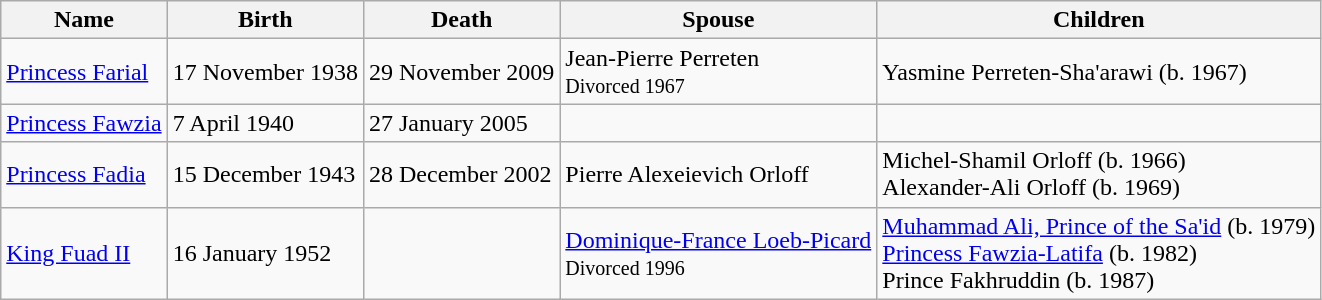<table class="wikitable">
<tr>
<th>Name</th>
<th>Birth</th>
<th>Death</th>
<th>Spouse</th>
<th>Children</th>
</tr>
<tr>
<td><a href='#'>Princess Farial</a></td>
<td>17 November 1938</td>
<td>29 November 2009</td>
<td>Jean-Pierre Perreten<br><small>Divorced 1967</small></td>
<td>Yasmine Perreten-Sha'arawi (b. 1967)</td>
</tr>
<tr>
<td><a href='#'>Princess Fawzia</a></td>
<td>7 April 1940</td>
<td>27 January 2005</td>
<td></td>
<td></td>
</tr>
<tr>
<td><a href='#'>Princess Fadia</a></td>
<td>15 December 1943</td>
<td>28 December 2002</td>
<td>Pierre Alexeievich Orloff</td>
<td>Michel-Shamil Orloff (b. 1966)<br>Alexander-Ali Orloff (b. 1969)</td>
</tr>
<tr>
<td><a href='#'>King Fuad II</a></td>
<td>16 January 1952</td>
<td></td>
<td><a href='#'>Dominique-France Loeb-Picard</a><br><small>Divorced 1996</small></td>
<td><a href='#'>Muhammad Ali, Prince of the Sa'id</a> (b. 1979)<br><a href='#'>Princess Fawzia-Latifa</a> (b. 1982)<br>Prince Fakhruddin (b. 1987)</td>
</tr>
</table>
